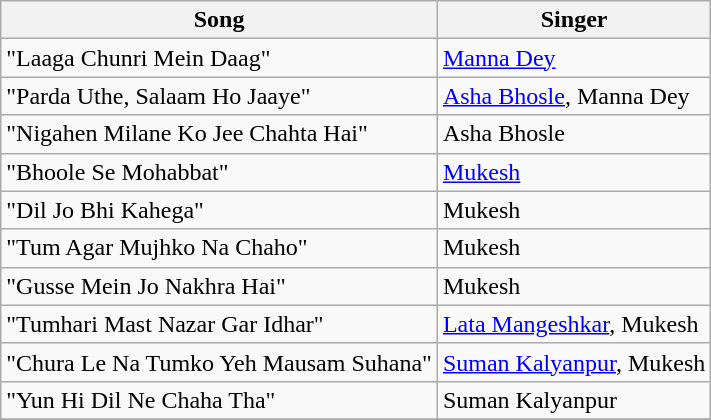<table class="wikitable">
<tr>
<th>Song</th>
<th>Singer</th>
</tr>
<tr>
<td>"Laaga Chunri Mein Daag"</td>
<td><a href='#'>Manna Dey</a></td>
</tr>
<tr>
<td>"Parda Uthe, Salaam Ho Jaaye"</td>
<td><a href='#'>Asha Bhosle</a>, Manna Dey</td>
</tr>
<tr>
<td>"Nigahen Milane Ko Jee Chahta Hai"</td>
<td>Asha Bhosle</td>
</tr>
<tr>
<td>"Bhoole Se Mohabbat"</td>
<td><a href='#'>Mukesh</a></td>
</tr>
<tr>
<td>"Dil Jo Bhi Kahega"</td>
<td>Mukesh</td>
</tr>
<tr>
<td>"Tum Agar Mujhko Na Chaho"</td>
<td>Mukesh</td>
</tr>
<tr>
<td>"Gusse Mein Jo Nakhra Hai"</td>
<td>Mukesh</td>
</tr>
<tr>
<td>"Tumhari Mast Nazar Gar Idhar"</td>
<td><a href='#'>Lata Mangeshkar</a>, Mukesh</td>
</tr>
<tr>
<td>"Chura Le Na Tumko Yeh Mausam Suhana"</td>
<td><a href='#'>Suman Kalyanpur</a>, Mukesh</td>
</tr>
<tr>
<td>"Yun Hi Dil Ne Chaha Tha"</td>
<td>Suman Kalyanpur</td>
</tr>
<tr>
</tr>
</table>
